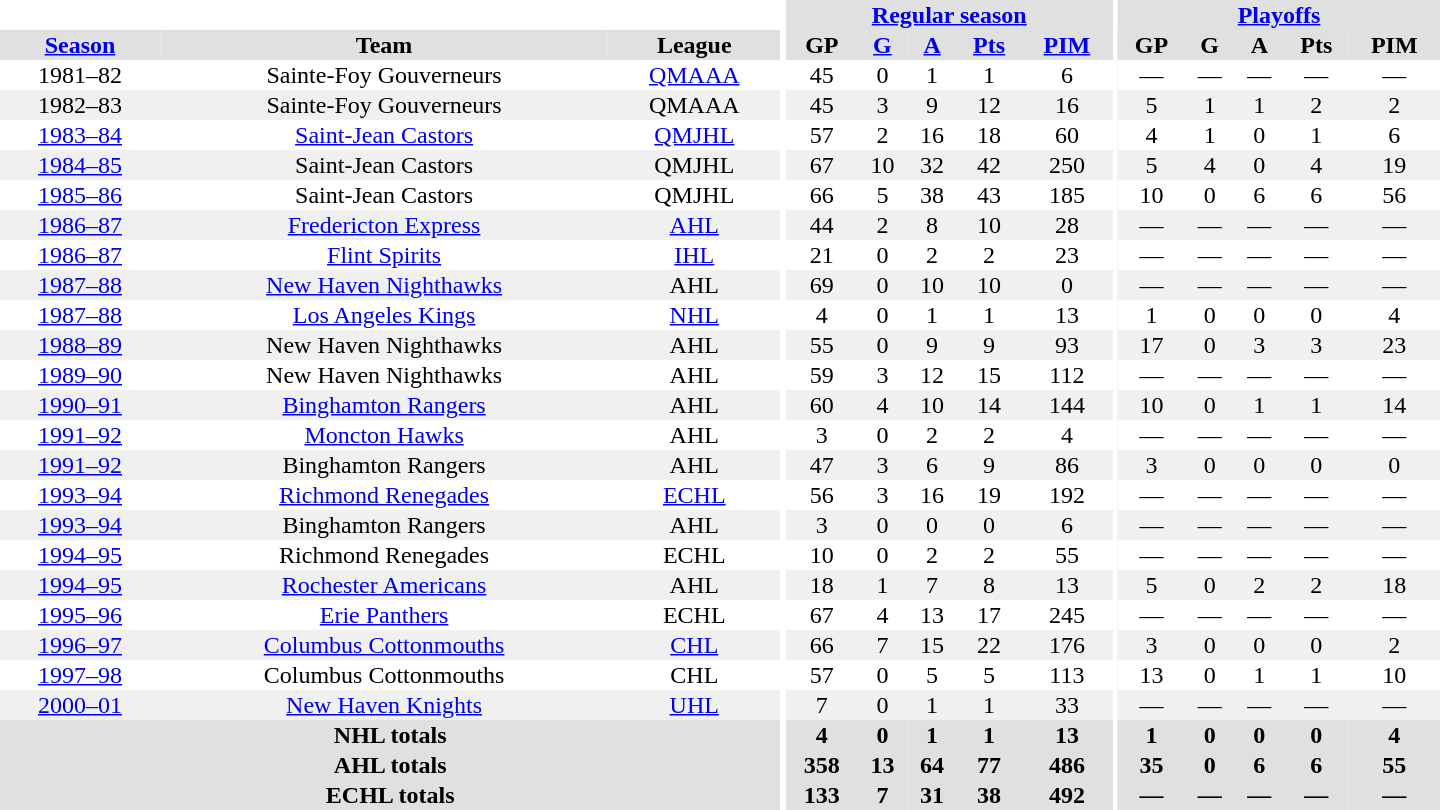<table border="0" cellpadding="1" cellspacing="0" style="text-align:center; width:60em">
<tr bgcolor="#e0e0e0">
<th colspan="3" bgcolor="#ffffff"></th>
<th rowspan="99" bgcolor="#ffffff"></th>
<th colspan="5"><a href='#'>Regular season</a></th>
<th rowspan="99" bgcolor="#ffffff"></th>
<th colspan="5"><a href='#'>Playoffs</a></th>
</tr>
<tr bgcolor="#e0e0e0">
<th><a href='#'>Season</a></th>
<th>Team</th>
<th>League</th>
<th>GP</th>
<th><a href='#'>G</a></th>
<th><a href='#'>A</a></th>
<th><a href='#'>Pts</a></th>
<th><a href='#'>PIM</a></th>
<th>GP</th>
<th>G</th>
<th>A</th>
<th>Pts</th>
<th>PIM</th>
</tr>
<tr>
<td>1981–82</td>
<td>Sainte-Foy Gouverneurs</td>
<td><a href='#'>QMAAA</a></td>
<td>45</td>
<td>0</td>
<td>1</td>
<td>1</td>
<td>6</td>
<td>—</td>
<td>—</td>
<td>—</td>
<td>—</td>
<td>—</td>
</tr>
<tr bgcolor="#f0f0f0">
<td>1982–83</td>
<td>Sainte-Foy Gouverneurs</td>
<td>QMAAA</td>
<td>45</td>
<td>3</td>
<td>9</td>
<td>12</td>
<td>16</td>
<td>5</td>
<td>1</td>
<td>1</td>
<td>2</td>
<td>2</td>
</tr>
<tr>
<td><a href='#'>1983–84</a></td>
<td><a href='#'>Saint-Jean Castors</a></td>
<td><a href='#'>QMJHL</a></td>
<td>57</td>
<td>2</td>
<td>16</td>
<td>18</td>
<td>60</td>
<td>4</td>
<td>1</td>
<td>0</td>
<td>1</td>
<td>6</td>
</tr>
<tr bgcolor="#f0f0f0">
<td><a href='#'>1984–85</a></td>
<td>Saint-Jean Castors</td>
<td>QMJHL</td>
<td>67</td>
<td>10</td>
<td>32</td>
<td>42</td>
<td>250</td>
<td>5</td>
<td>4</td>
<td>0</td>
<td>4</td>
<td>19</td>
</tr>
<tr>
<td><a href='#'>1985–86</a></td>
<td>Saint-Jean Castors</td>
<td>QMJHL</td>
<td>66</td>
<td>5</td>
<td>38</td>
<td>43</td>
<td>185</td>
<td>10</td>
<td>0</td>
<td>6</td>
<td>6</td>
<td>56</td>
</tr>
<tr bgcolor="#f0f0f0">
<td><a href='#'>1986–87</a></td>
<td><a href='#'>Fredericton Express</a></td>
<td><a href='#'>AHL</a></td>
<td>44</td>
<td>2</td>
<td>8</td>
<td>10</td>
<td>28</td>
<td>—</td>
<td>—</td>
<td>—</td>
<td>—</td>
<td>—</td>
</tr>
<tr>
<td><a href='#'>1986–87</a></td>
<td><a href='#'>Flint Spirits</a></td>
<td><a href='#'>IHL</a></td>
<td>21</td>
<td>0</td>
<td>2</td>
<td>2</td>
<td>23</td>
<td>—</td>
<td>—</td>
<td>—</td>
<td>—</td>
<td>—</td>
</tr>
<tr bgcolor="#f0f0f0">
<td><a href='#'>1987–88</a></td>
<td><a href='#'>New Haven Nighthawks</a></td>
<td>AHL</td>
<td>69</td>
<td>0</td>
<td>10</td>
<td>10</td>
<td>0</td>
<td>—</td>
<td>—</td>
<td>—</td>
<td>—</td>
<td>—</td>
</tr>
<tr>
<td><a href='#'>1987–88</a></td>
<td><a href='#'>Los Angeles Kings</a></td>
<td><a href='#'>NHL</a></td>
<td>4</td>
<td>0</td>
<td>1</td>
<td>1</td>
<td>13</td>
<td>1</td>
<td>0</td>
<td>0</td>
<td>0</td>
<td>4</td>
</tr>
<tr bgcolor="#f0f0f0">
<td><a href='#'>1988–89</a></td>
<td>New Haven Nighthawks</td>
<td>AHL</td>
<td>55</td>
<td>0</td>
<td>9</td>
<td>9</td>
<td>93</td>
<td>17</td>
<td>0</td>
<td>3</td>
<td>3</td>
<td>23</td>
</tr>
<tr>
<td><a href='#'>1989–90</a></td>
<td>New Haven Nighthawks</td>
<td>AHL</td>
<td>59</td>
<td>3</td>
<td>12</td>
<td>15</td>
<td>112</td>
<td>—</td>
<td>—</td>
<td>—</td>
<td>—</td>
<td>—</td>
</tr>
<tr bgcolor="#f0f0f0">
<td><a href='#'>1990–91</a></td>
<td><a href='#'>Binghamton Rangers</a></td>
<td>AHL</td>
<td>60</td>
<td>4</td>
<td>10</td>
<td>14</td>
<td>144</td>
<td>10</td>
<td>0</td>
<td>1</td>
<td>1</td>
<td>14</td>
</tr>
<tr>
<td><a href='#'>1991–92</a></td>
<td><a href='#'>Moncton Hawks</a></td>
<td>AHL</td>
<td>3</td>
<td>0</td>
<td>2</td>
<td>2</td>
<td>4</td>
<td>—</td>
<td>—</td>
<td>—</td>
<td>—</td>
<td>—</td>
</tr>
<tr bgcolor="#f0f0f0">
<td><a href='#'>1991–92</a></td>
<td>Binghamton Rangers</td>
<td>AHL</td>
<td>47</td>
<td>3</td>
<td>6</td>
<td>9</td>
<td>86</td>
<td>3</td>
<td>0</td>
<td>0</td>
<td>0</td>
<td>0</td>
</tr>
<tr>
<td><a href='#'>1993–94</a></td>
<td><a href='#'>Richmond Renegades</a></td>
<td><a href='#'>ECHL</a></td>
<td>56</td>
<td>3</td>
<td>16</td>
<td>19</td>
<td>192</td>
<td>—</td>
<td>—</td>
<td>—</td>
<td>—</td>
<td>—</td>
</tr>
<tr bgcolor="#f0f0f0">
<td><a href='#'>1993–94</a></td>
<td>Binghamton Rangers</td>
<td>AHL</td>
<td>3</td>
<td>0</td>
<td>0</td>
<td>0</td>
<td>6</td>
<td>—</td>
<td>—</td>
<td>—</td>
<td>—</td>
<td>—</td>
</tr>
<tr>
<td><a href='#'>1994–95</a></td>
<td>Richmond Renegades</td>
<td>ECHL</td>
<td>10</td>
<td>0</td>
<td>2</td>
<td>2</td>
<td>55</td>
<td>—</td>
<td>—</td>
<td>—</td>
<td>—</td>
<td>—</td>
</tr>
<tr bgcolor="#f0f0f0">
<td><a href='#'>1994–95</a></td>
<td><a href='#'>Rochester Americans</a></td>
<td>AHL</td>
<td>18</td>
<td>1</td>
<td>7</td>
<td>8</td>
<td>13</td>
<td>5</td>
<td>0</td>
<td>2</td>
<td>2</td>
<td>18</td>
</tr>
<tr>
<td><a href='#'>1995–96</a></td>
<td><a href='#'>Erie Panthers</a></td>
<td>ECHL</td>
<td>67</td>
<td>4</td>
<td>13</td>
<td>17</td>
<td>245</td>
<td>—</td>
<td>—</td>
<td>—</td>
<td>—</td>
<td>—</td>
</tr>
<tr bgcolor="#f0f0f0">
<td><a href='#'>1996–97</a></td>
<td><a href='#'>Columbus Cottonmouths</a></td>
<td><a href='#'>CHL</a></td>
<td>66</td>
<td>7</td>
<td>15</td>
<td>22</td>
<td>176</td>
<td>3</td>
<td>0</td>
<td>0</td>
<td>0</td>
<td>2</td>
</tr>
<tr>
<td><a href='#'>1997–98</a></td>
<td>Columbus Cottonmouths</td>
<td>CHL</td>
<td>57</td>
<td>0</td>
<td>5</td>
<td>5</td>
<td>113</td>
<td>13</td>
<td>0</td>
<td>1</td>
<td>1</td>
<td>10</td>
</tr>
<tr bgcolor="#f0f0f0">
<td><a href='#'>2000–01</a></td>
<td><a href='#'>New Haven Knights</a></td>
<td><a href='#'>UHL</a></td>
<td>7</td>
<td>0</td>
<td>1</td>
<td>1</td>
<td>33</td>
<td>—</td>
<td>—</td>
<td>—</td>
<td>—</td>
<td>—</td>
</tr>
<tr>
</tr>
<tr ALIGN="center" bgcolor="#e0e0e0">
<th colspan="3">NHL totals</th>
<th ALIGN="center">4</th>
<th ALIGN="center">0</th>
<th ALIGN="center">1</th>
<th ALIGN="center">1</th>
<th ALIGN="center">13</th>
<th ALIGN="center">1</th>
<th ALIGN="center">0</th>
<th ALIGN="center">0</th>
<th ALIGN="center">0</th>
<th ALIGN="center">4</th>
</tr>
<tr>
</tr>
<tr ALIGN="center" bgcolor="#e0e0e0">
<th colspan="3">AHL totals</th>
<th ALIGN="center">358</th>
<th ALIGN="center">13</th>
<th ALIGN="center">64</th>
<th ALIGN="center">77</th>
<th ALIGN="center">486</th>
<th ALIGN="center">35</th>
<th ALIGN="center">0</th>
<th ALIGN="center">6</th>
<th ALIGN="center">6</th>
<th ALIGN="center">55</th>
</tr>
<tr>
</tr>
<tr ALIGN="center" bgcolor="#e0e0e0">
<th colspan="3">ECHL totals</th>
<th ALIGN="center">133</th>
<th ALIGN="center">7</th>
<th ALIGN="center">31</th>
<th ALIGN="center">38</th>
<th ALIGN="center">492</th>
<th ALIGN="center">—</th>
<th ALIGN="center">—</th>
<th ALIGN="center">—</th>
<th ALIGN="center">—</th>
<th ALIGN="center">—</th>
</tr>
</table>
